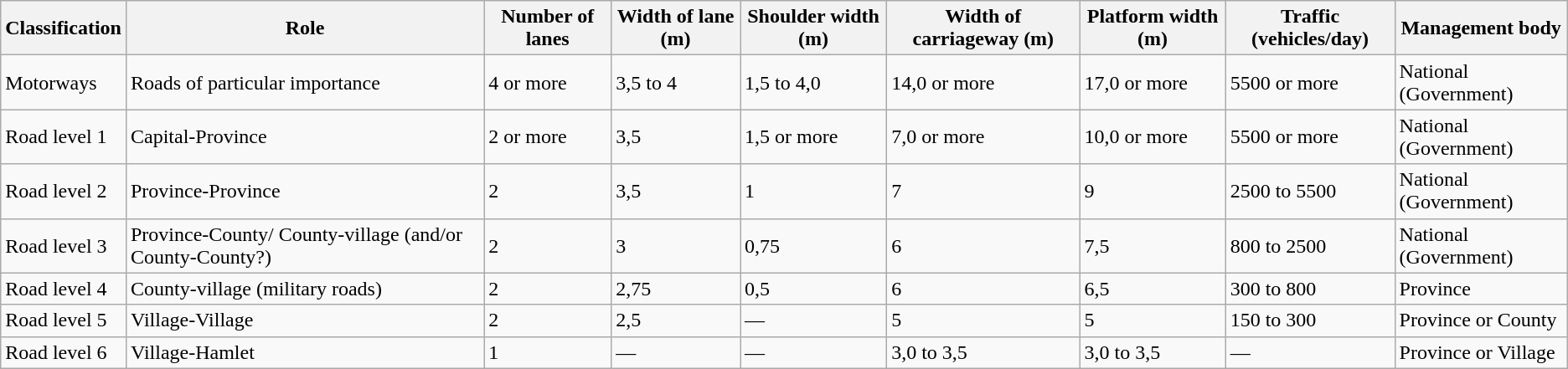<table class="wikitable">
<tr>
<th>Classification</th>
<th>Role</th>
<th>Number of lanes</th>
<th>Width of lane (m)</th>
<th>Shoulder width (m)</th>
<th>Width of carriageway (m)</th>
<th>Platform width (m)</th>
<th>Traffic (vehicles/day)</th>
<th>Management body</th>
</tr>
<tr>
<td>Motorways</td>
<td>Roads of particular importance</td>
<td>4 or more</td>
<td>3,5 to 4</td>
<td>1,5 to 4,0</td>
<td>14,0 or more</td>
<td>17,0 or more</td>
<td>5500 or more</td>
<td>National (Government)</td>
</tr>
<tr>
<td>Road level 1</td>
<td>Capital-Province</td>
<td>2 or more</td>
<td>3,5</td>
<td>1,5 or more</td>
<td>7,0 or more</td>
<td>10,0 or more</td>
<td>5500 or more</td>
<td>National (Government)</td>
</tr>
<tr>
<td>Road level 2</td>
<td>Province-Province</td>
<td>2</td>
<td>3,5</td>
<td>1</td>
<td>7</td>
<td>9</td>
<td>2500 to 5500</td>
<td>National (Government)</td>
</tr>
<tr>
<td>Road level 3</td>
<td>Province-County/ County-village (and/or County-County?)</td>
<td>2</td>
<td>3</td>
<td>0,75</td>
<td>6</td>
<td>7,5</td>
<td>800 to 2500</td>
<td>National (Government)</td>
</tr>
<tr>
<td>Road level 4</td>
<td>County-village (military roads)</td>
<td>2</td>
<td>2,75</td>
<td>0,5</td>
<td>6</td>
<td>6,5</td>
<td>300 to 800</td>
<td>Province</td>
</tr>
<tr>
<td>Road level 5</td>
<td>Village-Village</td>
<td>2</td>
<td>2,5</td>
<td>—</td>
<td>5</td>
<td>5</td>
<td>150 to 300</td>
<td>Province or County</td>
</tr>
<tr>
<td>Road level 6</td>
<td>Village-Hamlet</td>
<td>1</td>
<td>—</td>
<td>—</td>
<td>3,0 to 3,5</td>
<td>3,0 to 3,5</td>
<td>—</td>
<td>Province or Village</td>
</tr>
</table>
